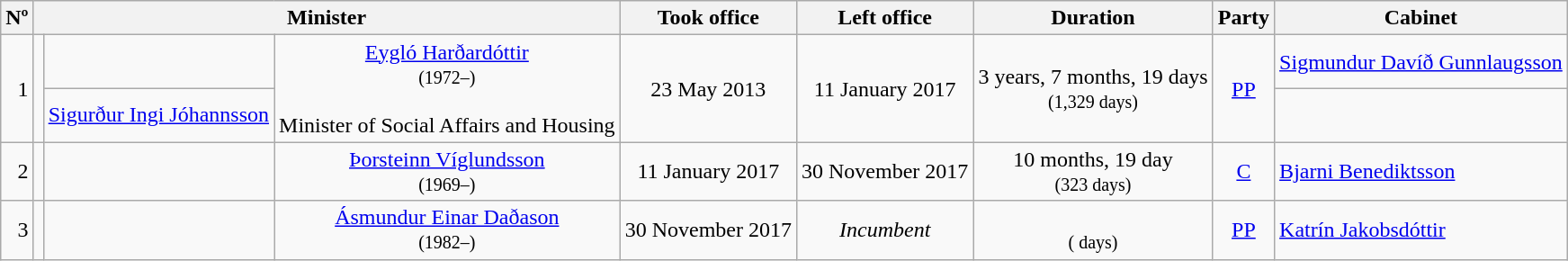<table class="wikitable" style="text-align: center;">
<tr>
<th>Nº</th>
<th colspan="3">Minister</th>
<th>Took office</th>
<th>Left office</th>
<th>Duration</th>
<th>Party</th>
<th>Cabinet</th>
</tr>
<tr>
<td rowspan="2" style="text-align: right;">1</td>
<td rowspan="2"></td>
<td></td>
<td rowspan="2"><a href='#'>Eygló Harðardóttir</a><br><small>(1972–)</small><br><br>Minister of Social Affairs and Housing</td>
<td rowspan="2">23 May 2013</td>
<td rowspan="2">11 January 2017</td>
<td rowspan="2">3 years, 7 months, 19 days<br><small>(1,329 days)</small></td>
<td rowspan="2"><a href='#'>PP</a></td>
<td style="text-align: left;"><a href='#'>Sigmundur Davíð Gunnlaugsson</a></td>
</tr>
<tr>
<td style="text-align: left;"><a href='#'>Sigurður Ingi Jóhannsson</a></td>
</tr>
<tr>
<td style="text-align: right;">2</td>
<td></td>
<td></td>
<td><a href='#'>Þorsteinn Víglundsson</a><br><small>(1969–)</small></td>
<td>11 January 2017</td>
<td>30 November 2017</td>
<td>10 months, 19 day<br><small>(323 days)</small></td>
<td><a href='#'>C</a></td>
<td style="text-align: left;"><a href='#'>Bjarni Benediktsson</a></td>
</tr>
<tr>
<td style="text-align: right;">3</td>
<td></td>
<td></td>
<td><a href='#'>Ásmundur Einar Daðason</a><br><small>(1982–)</small></td>
<td>30 November 2017</td>
<td><em>Incumbent</em></td>
<td><br><small>( days)</small></td>
<td><a href='#'>PP</a></td>
<td style="text-align: left;"><a href='#'>Katrín Jakobsdóttir</a></td>
</tr>
</table>
